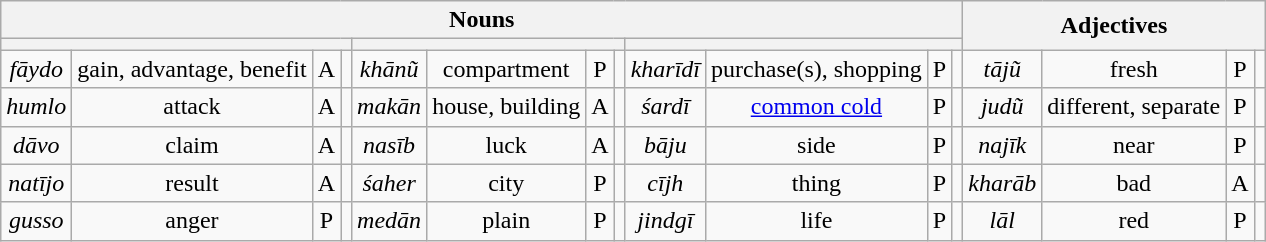<table class="wikitable" style="text-align:center">
<tr>
<th colspan="12">Nouns</th>
<th rowspan="2" colspan="12">Adjectives</th>
</tr>
<tr>
<th colspan="4"></th>
<th colspan="4"></th>
<th colspan="4"></th>
</tr>
<tr>
<td><em>fāydo</em></td>
<td>gain, advantage, benefit</td>
<td>A</td>
<td></td>
<td><em>khānũ</em></td>
<td>compartment</td>
<td>P</td>
<td></td>
<td><em>kharīdī</em></td>
<td>purchase(s), shopping</td>
<td>P</td>
<td></td>
<td><em>tājũ</em></td>
<td>fresh</td>
<td>P</td>
<td></td>
</tr>
<tr>
<td><em>humlo</em></td>
<td>attack</td>
<td>A</td>
<td></td>
<td><em>makān</em></td>
<td>house, building</td>
<td>A</td>
<td></td>
<td><em>śardī</em></td>
<td><a href='#'>common cold</a></td>
<td>P</td>
<td></td>
<td><em>judũ</em></td>
<td>different, separate</td>
<td>P</td>
<td></td>
</tr>
<tr>
<td><em>dāvo</em></td>
<td>claim</td>
<td>A</td>
<td></td>
<td><em>nasīb</em></td>
<td>luck</td>
<td>A</td>
<td></td>
<td><em>bāju</em></td>
<td>side</td>
<td>P</td>
<td></td>
<td><em>najīk</em></td>
<td>near</td>
<td>P</td>
<td></td>
</tr>
<tr>
<td><em>natījo</em></td>
<td>result</td>
<td>A</td>
<td></td>
<td><em>śaher</em></td>
<td>city</td>
<td>P</td>
<td></td>
<td><em>cījh</em></td>
<td>thing</td>
<td>P</td>
<td></td>
<td><em>kharāb</em></td>
<td>bad</td>
<td>A</td>
<td></td>
</tr>
<tr>
<td><em>gusso</em></td>
<td>anger</td>
<td>P</td>
<td></td>
<td><em>medān</em></td>
<td>plain</td>
<td>P</td>
<td></td>
<td><em>jindgī</em></td>
<td>life</td>
<td>P</td>
<td></td>
<td><em>lāl</em></td>
<td>red</td>
<td>P</td>
<td></td>
</tr>
</table>
